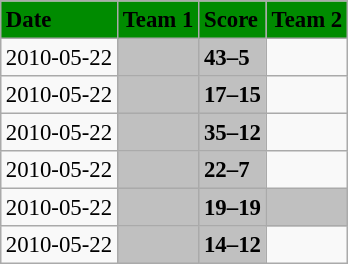<table class="wikitable" style="margin:0.5em auto; font-size:95%">
<tr bgcolor="#008B00">
<td><strong>Date</strong></td>
<td><strong>Team 1</strong></td>
<td><strong>Score</strong></td>
<td><strong>Team 2</strong></td>
</tr>
<tr>
<td>2010-05-22</td>
<td bgcolor="silver"></td>
<td bgcolor="silver"><strong>43–5</strong></td>
<td></td>
</tr>
<tr>
<td>2010-05-22</td>
<td bgcolor="silver"></td>
<td bgcolor="silver"><strong>17–15</strong></td>
<td></td>
</tr>
<tr>
<td>2010-05-22</td>
<td bgcolor="silver"></td>
<td bgcolor="silver"><strong>35–12</strong></td>
<td></td>
</tr>
<tr>
<td>2010-05-22</td>
<td bgcolor="silver"></td>
<td bgcolor="silver"><strong>22–7</strong></td>
<td></td>
</tr>
<tr>
<td>2010-05-22</td>
<td bgcolor="silver"></td>
<td bgcolor="silver"><strong>19–19</strong></td>
<td bgcolor="silver"></td>
</tr>
<tr>
<td>2010-05-22</td>
<td bgcolor="silver"></td>
<td bgcolor="silver"><strong>14–12</strong></td>
<td></td>
</tr>
</table>
